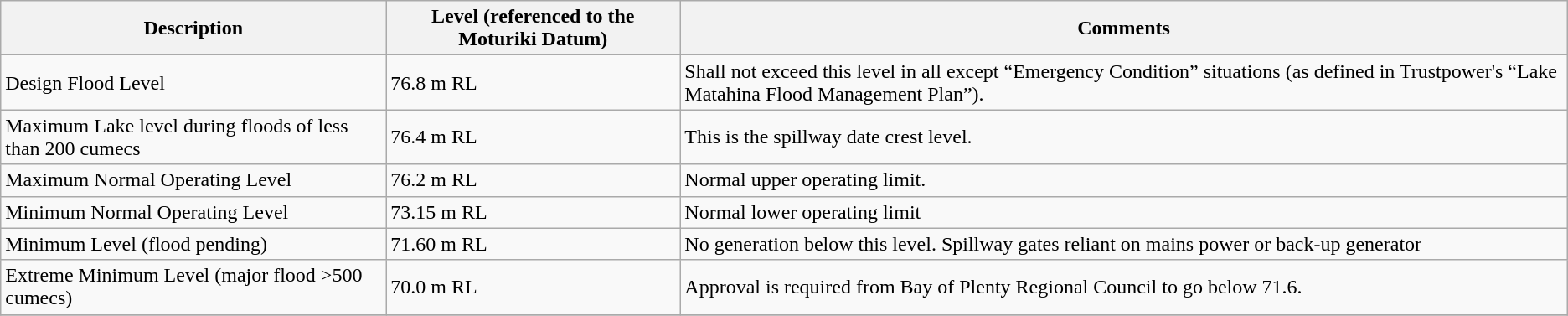<table class="wikitable unsortable plainrowheaders">
<tr>
<th>Description</th>
<th>Level (referenced to the Moturiki Datum)</th>
<th>Comments</th>
</tr>
<tr>
<td>Design Flood Level</td>
<td>76.8 m RL</td>
<td>Shall not exceed this level in all except “Emergency Condition” situations (as defined in Trustpower's “Lake Matahina Flood Management Plan”).</td>
</tr>
<tr>
<td>Maximum Lake level during floods of less than 200 cumecs</td>
<td>76.4 m RL</td>
<td>This is the spillway date crest level.</td>
</tr>
<tr>
<td>Maximum Normal Operating Level</td>
<td>76.2 m RL</td>
<td>Normal upper operating limit.</td>
</tr>
<tr>
<td>Minimum Normal Operating Level</td>
<td>73.15 m RL</td>
<td>Normal lower operating limit</td>
</tr>
<tr>
<td>Minimum Level (flood pending)</td>
<td>71.60 m RL</td>
<td>No generation below this level. Spillway gates reliant on mains power or back-up generator</td>
</tr>
<tr>
<td>Extreme Minimum Level (major flood >500 cumecs)</td>
<td>70.0 m RL</td>
<td>Approval is required from Bay of Plenty Regional Council to go below 71.6.</td>
</tr>
<tr>
</tr>
</table>
